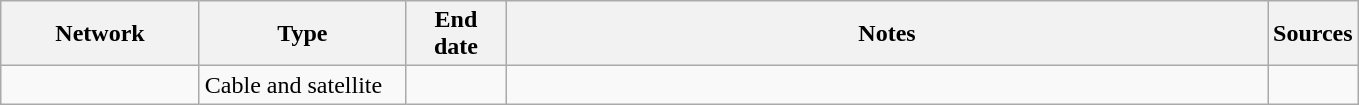<table class="wikitable">
<tr>
<th style="text-align:center; width:125px">Network</th>
<th style="text-align:center; width:130px">Type</th>
<th style="text-align:center; width:60px">End date</th>
<th style="text-align:center; width:500px">Notes</th>
<th style="text-align:center; width:30px">Sources</th>
</tr>
<tr>
<td><a href='#'></a></td>
<td>Cable and satellite</td>
<td></td>
<td></td>
<td></td>
</tr>
</table>
